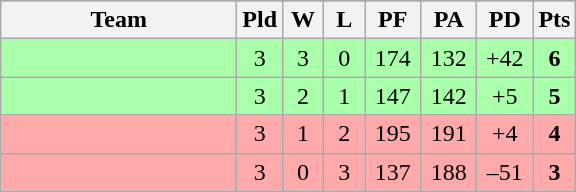<table class=wikitable>
<tr align=center>
</tr>
<tr>
<th width=150>Team</th>
<th width=20>Pld</th>
<th width=20>W</th>
<th width=20>L</th>
<th width=30>PF</th>
<th width=30>PA</th>
<th width=30>PD</th>
<th width=20>Pts</th>
</tr>
<tr align=center bgcolor=#aaffaa>
<td align=left></td>
<td>3</td>
<td>3</td>
<td>0</td>
<td>174</td>
<td>132</td>
<td>+42</td>
<td><strong>6</strong></td>
</tr>
<tr align=center bgcolor=#aaffaa>
<td align=left></td>
<td>3</td>
<td>2</td>
<td>1</td>
<td>147</td>
<td>142</td>
<td>+5</td>
<td><strong>5</strong></td>
</tr>
<tr align=center bgcolor=#ffaaaa>
<td align=left></td>
<td>3</td>
<td>1</td>
<td>2</td>
<td>195</td>
<td>191</td>
<td>+4</td>
<td><strong>4</strong></td>
</tr>
<tr align=center bgcolor=#ffaaaa>
<td align=left></td>
<td>3</td>
<td>0</td>
<td>3</td>
<td>137</td>
<td>188</td>
<td>–51</td>
<td><strong>3</strong></td>
</tr>
</table>
